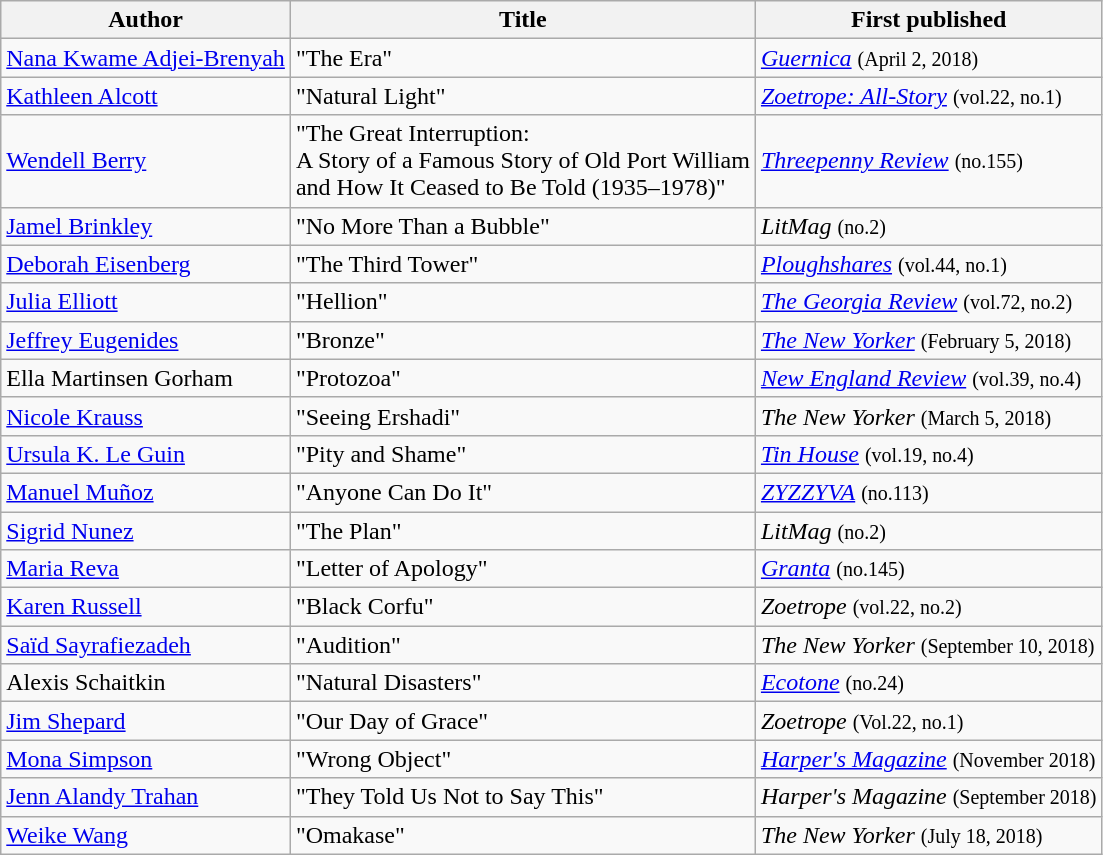<table class="wikitable">
<tr>
<th>Author</th>
<th>Title</th>
<th>First published</th>
</tr>
<tr>
<td><a href='#'>Nana Kwame Adjei-Brenyah</a></td>
<td>"The Era"</td>
<td><em><a href='#'>Guernica</a></em> <small>(April 2, 2018)</small></td>
</tr>
<tr>
<td><a href='#'>Kathleen Alcott</a></td>
<td>"Natural Light"</td>
<td><em><a href='#'>Zoetrope: All-Story</a></em> <small>(vol.22, no.1)</small></td>
</tr>
<tr>
<td><a href='#'>Wendell Berry</a></td>
<td>"The Great Interruption:<br>A Story of a Famous Story of Old Port William<br>and How It Ceased to Be Told (1935–1978)"</td>
<td><em><a href='#'>Threepenny Review</a></em> <small>(no.155)</small></td>
</tr>
<tr>
<td><a href='#'>Jamel Brinkley</a></td>
<td>"No More Than a Bubble"</td>
<td><em>LitMag</em> <small>(no.2)</small></td>
</tr>
<tr>
<td><a href='#'>Deborah Eisenberg</a></td>
<td>"The Third Tower"</td>
<td><em><a href='#'>Ploughshares</a></em> <small>(vol.44, no.1)</small></td>
</tr>
<tr>
<td><a href='#'>Julia Elliott</a></td>
<td>"Hellion"</td>
<td><em><a href='#'>The Georgia Review</a></em> <small>(vol.72, no.2)</small></td>
</tr>
<tr>
<td><a href='#'>Jeffrey Eugenides</a></td>
<td>"Bronze"</td>
<td><em><a href='#'>The New Yorker</a></em> <small>(February 5, 2018)</small></td>
</tr>
<tr>
<td>Ella Martinsen Gorham</td>
<td>"Protozoa"</td>
<td><em><a href='#'>New England Review</a></em> <small>(vol.39, no.4)</small></td>
</tr>
<tr>
<td><a href='#'>Nicole Krauss</a></td>
<td>"Seeing Ershadi"</td>
<td><em>The New Yorker</em> <small>(March 5, 2018)</small></td>
</tr>
<tr>
<td><a href='#'>Ursula K. Le Guin</a></td>
<td>"Pity and Shame"</td>
<td><em><a href='#'>Tin House</a></em> <small>(vol.19, no.4)</small></td>
</tr>
<tr>
<td><a href='#'>Manuel Muñoz</a></td>
<td>"Anyone Can Do It"</td>
<td><em><a href='#'>ZYZZYVA</a></em> <small>(no.113)</small></td>
</tr>
<tr>
<td><a href='#'>Sigrid Nunez</a></td>
<td>"The Plan"</td>
<td><em>LitMag</em> <small>(no.2)</small></td>
</tr>
<tr>
<td><a href='#'>Maria Reva</a></td>
<td>"Letter of Apology"</td>
<td><em><a href='#'>Granta</a></em> <small>(no.145)</small></td>
</tr>
<tr>
<td><a href='#'>Karen Russell</a></td>
<td>"Black Corfu"</td>
<td><em>Zoetrope</em> <small>(vol.22, no.2)</small></td>
</tr>
<tr>
<td><a href='#'>Saïd Sayrafiezadeh</a></td>
<td>"Audition"</td>
<td><em>The New Yorker</em> <small>(September 10, 2018)</small></td>
</tr>
<tr>
<td>Alexis Schaitkin</td>
<td>"Natural Disasters"</td>
<td><em><a href='#'>Ecotone</a></em> <small>(no.24)</small></td>
</tr>
<tr>
<td><a href='#'>Jim Shepard</a></td>
<td>"Our Day of Grace"</td>
<td><em>Zoetrope</em> <small>(Vol.22, no.1)</small></td>
</tr>
<tr>
<td><a href='#'>Mona Simpson</a></td>
<td>"Wrong Object"</td>
<td><em><a href='#'>Harper's Magazine</a></em> <small>(November 2018)</small></td>
</tr>
<tr>
<td><a href='#'>Jenn Alandy Trahan</a></td>
<td>"They Told Us Not to Say This"</td>
<td><em>Harper's Magazine</em> <small>(September 2018)</small></td>
</tr>
<tr>
<td><a href='#'>Weike Wang</a></td>
<td>"Omakase"</td>
<td><em>The New Yorker</em> <small>(July 18, 2018)</small></td>
</tr>
</table>
